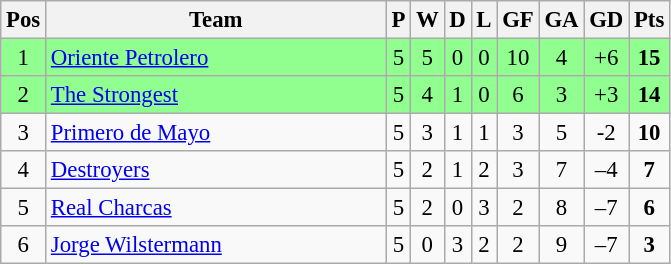<table class="wikitable sortable"  style="font-size:95%; text-align:center;">
<tr>
<th>Pos</th>
<th width="220">Team</th>
<th>P</th>
<th>W</th>
<th>D</th>
<th>L</th>
<th>GF</th>
<th>GA</th>
<th>GD</th>
<th>Pts</th>
</tr>
<tr style="background: #90FF90;">
<td>1</td>
<td style="text-align:left"><a href='#'>Oriente Petrolero</a></td>
<td>5</td>
<td>5</td>
<td>0</td>
<td>0</td>
<td>10</td>
<td>4</td>
<td>+6</td>
<td><strong>15</strong></td>
</tr>
<tr style="background: #90FF90;">
<td>2</td>
<td style="text-align:left"><a href='#'>The Strongest</a></td>
<td>5</td>
<td>4</td>
<td>1</td>
<td>0</td>
<td>6</td>
<td>3</td>
<td>+3</td>
<td><strong>14</strong></td>
</tr>
<tr>
<td>3</td>
<td style="text-align:left"><a href='#'>Primero de Mayo</a></td>
<td>5</td>
<td>3</td>
<td>1</td>
<td>1</td>
<td>3</td>
<td>5</td>
<td>-2</td>
<td><strong>10</strong></td>
</tr>
<tr>
<td>4</td>
<td style="text-align:left"><a href='#'>Destroyers</a></td>
<td>5</td>
<td>2</td>
<td>1</td>
<td>2</td>
<td>3</td>
<td>7</td>
<td>–4</td>
<td><strong>7</strong></td>
</tr>
<tr>
<td>5</td>
<td style="text-align:left"><a href='#'>Real Charcas</a></td>
<td>5</td>
<td>2</td>
<td>0</td>
<td>3</td>
<td>2</td>
<td>8</td>
<td>–7</td>
<td><strong>6</strong></td>
</tr>
<tr>
<td>6</td>
<td style="text-align:left"><a href='#'>Jorge Wilstermann</a></td>
<td>5</td>
<td>0</td>
<td>3</td>
<td>2</td>
<td>2</td>
<td>9</td>
<td>–7</td>
<td><strong>3</strong></td>
</tr>
</table>
